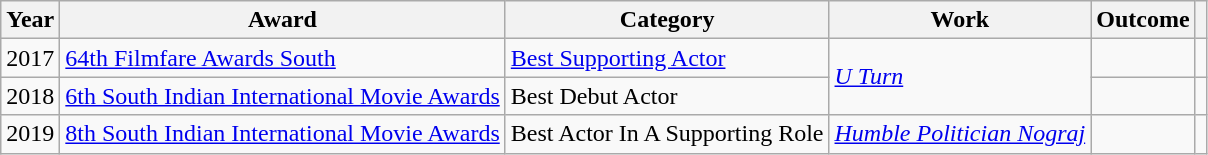<table class="wikitable sortable">
<tr>
<th>Year</th>
<th>Award</th>
<th>Category</th>
<th>Work</th>
<th>Outcome</th>
<th scope="col" class="unsortable"></th>
</tr>
<tr>
<td>2017</td>
<td><a href='#'>64th Filmfare Awards South</a></td>
<td><a href='#'>Best Supporting Actor</a></td>
<td rowspan="2"><em><a href='#'>U Turn</a></em></td>
<td></td>
<td style="text-align:center;"></td>
</tr>
<tr>
<td>2018</td>
<td><a href='#'>6th South Indian International Movie Awards</a></td>
<td>Best Debut Actor</td>
<td></td>
<td style="text-align:center;"></td>
</tr>
<tr>
<td>2019</td>
<td><a href='#'>8th South Indian International Movie Awards</a></td>
<td>Best Actor In A Supporting Role</td>
<td><em><a href='#'>Humble Politician Nograj</a></em></td>
<td></td>
<td style="text-align:center;"></td>
</tr>
</table>
